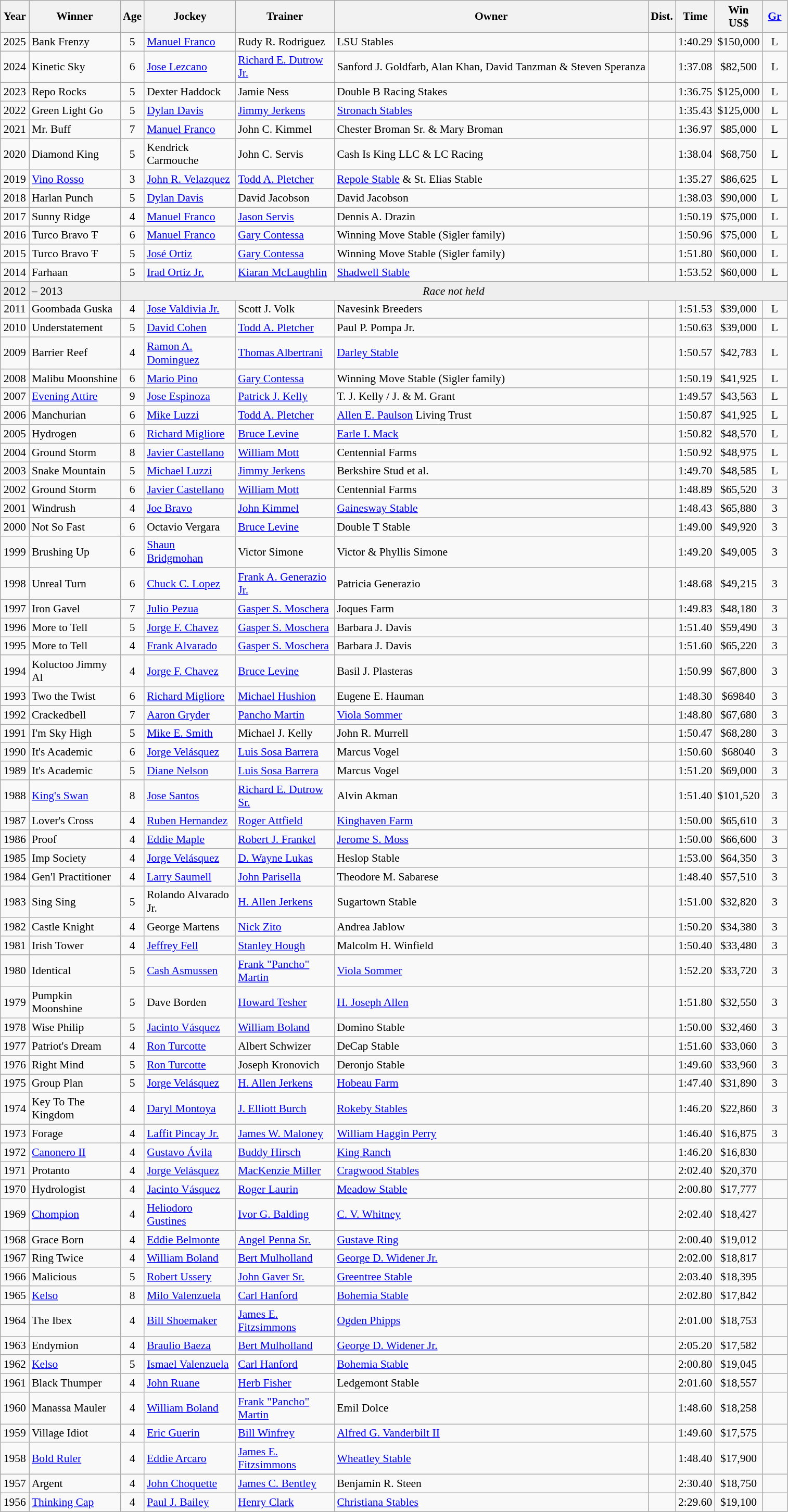<table class="wikitable sortable" style="font-size:90%">
<tr>
<th style="width:30px">Year</th>
<th style="width:110px">Winner</th>
<th style="width:20px">Age</th>
<th style="width:110px">Jockey</th>
<th style="width:120px">Trainer</th>
<th>Owner</th>
<th style="width:25px">Dist.</th>
<th style="width:25px">Time</th>
<th style="width:25px">Win<br>US$</th>
<th style="width:25px"><a href='#'>Gr</a></th>
</tr>
<tr>
<td align=center>2025</td>
<td>Bank Frenzy</td>
<td align=center>5</td>
<td><a href='#'>Manuel Franco</a></td>
<td>Rudy R. Rodriguez</td>
<td>LSU Stables</td>
<td align=center></td>
<td align=center>1:40.29</td>
<td align=center>$150,000</td>
<td align=center>L</td>
</tr>
<tr>
<td align=center>2024</td>
<td>Kinetic Sky</td>
<td align=center>6</td>
<td><a href='#'>Jose Lezcano</a></td>
<td><a href='#'>Richard E. Dutrow Jr.</a></td>
<td>Sanford J. Goldfarb, Alan Khan, David Tanzman & Steven Speranza</td>
<td align=center></td>
<td align=center>1:37.08</td>
<td align=center>$82,500</td>
<td align=center>L</td>
</tr>
<tr>
<td align=center>2023</td>
<td>Repo Rocks</td>
<td align=center>5</td>
<td>Dexter Haddock</td>
<td>Jamie Ness</td>
<td>Double B Racing Stakes</td>
<td align=center></td>
<td align=center>1:36.75</td>
<td align=center>$125,000</td>
<td align=center>L</td>
</tr>
<tr>
<td align=center>2022</td>
<td>Green Light Go</td>
<td align=center>5</td>
<td><a href='#'>Dylan Davis</a></td>
<td><a href='#'>Jimmy Jerkens</a></td>
<td><a href='#'>Stronach Stables</a></td>
<td align=center></td>
<td align=center>1:35.43</td>
<td align=center>$125,000</td>
<td align=center>L</td>
</tr>
<tr>
<td align=center>2021</td>
<td>Mr. Buff</td>
<td align=center>7</td>
<td><a href='#'>Manuel Franco</a></td>
<td>John C. Kimmel</td>
<td>Chester Broman Sr. & Mary Broman</td>
<td align=center></td>
<td align=center>1:36.97</td>
<td align=center>$85,000</td>
<td align=center>L</td>
</tr>
<tr>
<td align=center>2020</td>
<td>Diamond King</td>
<td align=center>5</td>
<td>Kendrick Carmouche</td>
<td>John C. Servis</td>
<td>Cash Is King LLC & LC Racing</td>
<td align=center></td>
<td align=center>1:38.04</td>
<td align=center>$68,750</td>
<td align=center>L</td>
</tr>
<tr>
<td align=center>2019</td>
<td><a href='#'>Vino Rosso</a></td>
<td align=center>3</td>
<td><a href='#'>John R. Velazquez</a></td>
<td><a href='#'>Todd A. Pletcher</a></td>
<td><a href='#'>Repole Stable</a> & St. Elias Stable</td>
<td align=center></td>
<td align=center>1:35.27</td>
<td align=center>$86,625</td>
<td align=center>L</td>
</tr>
<tr>
<td align=center>2018</td>
<td>Harlan Punch</td>
<td align=center>5</td>
<td><a href='#'>Dylan Davis</a></td>
<td>David Jacobson</td>
<td>David Jacobson</td>
<td align=center></td>
<td align=center>1:38.03</td>
<td align=center>$90,000</td>
<td align=center>L</td>
</tr>
<tr>
<td align=center>2017</td>
<td>Sunny Ridge</td>
<td align=center>4</td>
<td><a href='#'>Manuel Franco</a></td>
<td><a href='#'>Jason Servis</a></td>
<td>Dennis A. Drazin</td>
<td align=center></td>
<td align=center>1:50.19</td>
<td align=center>$75,000</td>
<td align=center>L</td>
</tr>
<tr>
<td align=center>2016</td>
<td>Turco Bravo Ŧ</td>
<td align=center>6</td>
<td><a href='#'>Manuel Franco</a></td>
<td><a href='#'>Gary Contessa</a></td>
<td>Winning Move Stable (Sigler family)</td>
<td align=center></td>
<td align=center>1:50.96</td>
<td align=center>$75,000</td>
<td align=center>L</td>
</tr>
<tr>
<td align=center>2015</td>
<td>Turco Bravo Ŧ</td>
<td align=center>5</td>
<td><a href='#'>José Ortiz</a></td>
<td><a href='#'>Gary Contessa</a></td>
<td>Winning Move Stable (Sigler family)</td>
<td align=center></td>
<td align=center>1:51.80</td>
<td align=center>$60,000</td>
<td align=center>L</td>
</tr>
<tr>
<td align=center>2014</td>
<td>Farhaan</td>
<td align=center>5</td>
<td><a href='#'>Irad Ortiz Jr.</a></td>
<td><a href='#'>Kiaran McLaughlin</a></td>
<td><a href='#'>Shadwell Stable</a></td>
<td align=center></td>
<td align=center>1:53.52</td>
<td align=center>$60,000</td>
<td align=center>L</td>
</tr>
<tr bgcolor="#eeeeee">
<td align=center>2012</td>
<td>– 2013</td>
<td align=center  colspan=9><em>Race not held</em></td>
</tr>
<tr>
<td align=center>2011</td>
<td>Goombada Guska</td>
<td align=center>4</td>
<td><a href='#'>Jose Valdivia Jr.</a></td>
<td>Scott J. Volk</td>
<td>Navesink Breeders</td>
<td align=center></td>
<td align=center>1:51.53</td>
<td align=center>$39,000</td>
<td align=center>L</td>
</tr>
<tr>
<td align=center>2010</td>
<td>Understatement</td>
<td align=center>5</td>
<td><a href='#'>David Cohen</a></td>
<td><a href='#'>Todd A. Pletcher</a></td>
<td>Paul P. Pompa Jr.</td>
<td align=center></td>
<td align=center>1:50.63</td>
<td align=center>$39,000</td>
<td align=center>L</td>
</tr>
<tr>
<td align=center>2009</td>
<td>Barrier Reef</td>
<td align=center>4</td>
<td><a href='#'>Ramon A. Dominguez</a></td>
<td><a href='#'>Thomas Albertrani</a></td>
<td><a href='#'>Darley Stable</a></td>
<td align=center></td>
<td align=center>1:50.57</td>
<td align=center>$42,783</td>
<td align=center>L</td>
</tr>
<tr>
<td align=center>2008</td>
<td>Malibu Moonshine</td>
<td align=center>6</td>
<td><a href='#'>Mario Pino</a></td>
<td><a href='#'>Gary Contessa</a></td>
<td>Winning Move Stable (Sigler family)</td>
<td align=center></td>
<td align=center>1:50.19</td>
<td align=center>$41,925</td>
<td align=center>L</td>
</tr>
<tr>
<td align=center>2007</td>
<td><a href='#'>Evening Attire</a></td>
<td align=center>9</td>
<td><a href='#'>Jose Espinoza</a></td>
<td><a href='#'>Patrick J. Kelly</a></td>
<td>T. J. Kelly / J. & M. Grant</td>
<td align=center></td>
<td align=center>1:49.57</td>
<td align=center>$43,563</td>
<td align=center>L</td>
</tr>
<tr>
<td align=center>2006</td>
<td>Manchurian</td>
<td align=center>6</td>
<td><a href='#'>Mike Luzzi</a></td>
<td><a href='#'>Todd A. Pletcher</a></td>
<td><a href='#'>Allen E. Paulson</a> Living Trust</td>
<td align=center></td>
<td align=center>1:50.87</td>
<td align=center>$41,925</td>
<td align=center>L</td>
</tr>
<tr>
<td align=center>2005</td>
<td>Hydrogen</td>
<td align=center>6</td>
<td><a href='#'>Richard Migliore</a></td>
<td><a href='#'>Bruce Levine</a></td>
<td><a href='#'>Earle I. Mack</a></td>
<td align=center></td>
<td align=center>1:50.82</td>
<td align=center>$48,570</td>
<td align=center>L</td>
</tr>
<tr>
<td align=center>2004</td>
<td>Ground Storm</td>
<td align=center>8</td>
<td><a href='#'>Javier Castellano</a></td>
<td><a href='#'>William Mott</a></td>
<td>Centennial Farms</td>
<td align=center></td>
<td align=center>1:50.92</td>
<td align=center>$48,975</td>
<td align=center>L</td>
</tr>
<tr>
<td align=center>2003</td>
<td>Snake Mountain</td>
<td align=center>5</td>
<td><a href='#'>Michael Luzzi</a></td>
<td><a href='#'>Jimmy Jerkens</a></td>
<td>Berkshire Stud et al.</td>
<td align=center></td>
<td align=center>1:49.70</td>
<td align=center>$48,585</td>
<td align=center>L</td>
</tr>
<tr>
<td align=center>2002</td>
<td>Ground Storm</td>
<td align=center>6</td>
<td><a href='#'>Javier Castellano</a></td>
<td><a href='#'>William Mott</a></td>
<td>Centennial Farms</td>
<td align=center></td>
<td align=center>1:48.89</td>
<td align=center>$65,520</td>
<td align=center>3</td>
</tr>
<tr>
<td align=center>2001</td>
<td>Windrush</td>
<td align=center>4</td>
<td><a href='#'>Joe Bravo</a></td>
<td><a href='#'>John Kimmel</a></td>
<td><a href='#'>Gainesway Stable</a></td>
<td align=center></td>
<td align=center>1:48.43</td>
<td align=center>$65,880</td>
<td align=center>3</td>
</tr>
<tr>
<td align=center>2000</td>
<td>Not So Fast</td>
<td align=center>6</td>
<td>Octavio Vergara</td>
<td><a href='#'>Bruce Levine</a></td>
<td>Double T Stable</td>
<td align=center></td>
<td align=center>1:49.00</td>
<td align=center>$49,920</td>
<td align=center>3</td>
</tr>
<tr>
<td align=center>1999</td>
<td>Brushing Up</td>
<td align=center>6</td>
<td><a href='#'>Shaun Bridgmohan</a></td>
<td>Victor Simone</td>
<td>Victor & Phyllis Simone</td>
<td align=center></td>
<td align=center>1:49.20</td>
<td align=center>$49,005</td>
<td align=center>3</td>
</tr>
<tr>
<td align=center>1998</td>
<td>Unreal Turn</td>
<td align=center>6</td>
<td><a href='#'>Chuck C. Lopez</a></td>
<td><a href='#'>Frank A. Generazio Jr.</a></td>
<td>Patricia Generazio</td>
<td align=center></td>
<td align=center>1:48.68</td>
<td align=center>$49,215</td>
<td align=center>3</td>
</tr>
<tr>
<td align=center>1997</td>
<td>Iron Gavel</td>
<td align=center>7</td>
<td><a href='#'>Julio Pezua</a></td>
<td><a href='#'>Gasper S. Moschera</a></td>
<td>Joques Farm</td>
<td align=center></td>
<td align=center>1:49.83</td>
<td align=center>$48,180</td>
<td align=center>3</td>
</tr>
<tr>
<td align=center>1996</td>
<td>More to Tell</td>
<td align=center>5</td>
<td><a href='#'>Jorge F. Chavez</a></td>
<td><a href='#'>Gasper S. Moschera</a></td>
<td>Barbara J. Davis</td>
<td align=center></td>
<td align=center>1:51.40</td>
<td align=center>$59,490</td>
<td align=center>3</td>
</tr>
<tr>
<td align=center>1995</td>
<td>More to Tell</td>
<td align=center>4</td>
<td><a href='#'>Frank Alvarado</a></td>
<td><a href='#'>Gasper S. Moschera</a></td>
<td>Barbara J. Davis</td>
<td align=center></td>
<td align=center>1:51.60</td>
<td align=center>$65,220</td>
<td align=center>3</td>
</tr>
<tr>
<td align=center>1994</td>
<td>Koluctoo Jimmy Al</td>
<td align=center>4</td>
<td><a href='#'>Jorge F. Chavez</a></td>
<td><a href='#'>Bruce Levine</a></td>
<td>Basil J. Plasteras</td>
<td align=center></td>
<td align=center>1:50.99</td>
<td align=center>$67,800</td>
<td align=center>3</td>
</tr>
<tr>
<td align=center>1993</td>
<td>Two the Twist</td>
<td align=center>6</td>
<td><a href='#'>Richard Migliore</a></td>
<td><a href='#'>Michael Hushion</a></td>
<td>Eugene E. Hauman</td>
<td align=center></td>
<td align=center>1:48.30</td>
<td align=center>$69840</td>
<td align=center>3</td>
</tr>
<tr>
<td align=center>1992</td>
<td>Crackedbell</td>
<td align=center>7</td>
<td><a href='#'>Aaron Gryder</a></td>
<td><a href='#'>Pancho Martin</a></td>
<td><a href='#'>Viola Sommer</a></td>
<td align=center></td>
<td align=center>1:48.80</td>
<td align=center>$67,680</td>
<td align=center>3</td>
</tr>
<tr>
<td align=center>1991</td>
<td>I'm Sky High</td>
<td align=center>5</td>
<td><a href='#'>Mike E. Smith</a></td>
<td>Michael J. Kelly</td>
<td>John R. Murrell</td>
<td align=center></td>
<td align=center>1:50.47</td>
<td align=center>$68,280</td>
<td align=center>3</td>
</tr>
<tr>
<td align=center>1990</td>
<td>It's Academic</td>
<td align=center>6</td>
<td><a href='#'>Jorge Velásquez</a></td>
<td><a href='#'>Luis Sosa Barrera</a></td>
<td>Marcus Vogel</td>
<td align=center></td>
<td align=center>1:50.60</td>
<td align=center>$68040</td>
<td align=center>3</td>
</tr>
<tr>
<td align=center>1989</td>
<td>It's Academic</td>
<td align=center>5</td>
<td><a href='#'>Diane Nelson</a></td>
<td><a href='#'>Luis Sosa Barrera</a></td>
<td>Marcus Vogel</td>
<td align=center></td>
<td align=center>1:51.20</td>
<td align=center>$69,000</td>
<td align=center>3</td>
</tr>
<tr>
<td align=center>1988</td>
<td><a href='#'>King's Swan</a></td>
<td align=center>8</td>
<td><a href='#'>Jose Santos</a></td>
<td><a href='#'>Richard E. Dutrow Sr.</a></td>
<td>Alvin Akman</td>
<td align=center></td>
<td align=center>1:51.40</td>
<td align=center>$101,520</td>
<td align=center>3</td>
</tr>
<tr>
<td align=center>1987</td>
<td>Lover's Cross</td>
<td align=center>4</td>
<td><a href='#'>Ruben Hernandez</a></td>
<td><a href='#'>Roger Attfield</a></td>
<td><a href='#'>Kinghaven Farm</a></td>
<td align=center></td>
<td align=center>1:50.00</td>
<td align=center>$65,610</td>
<td align=center>3</td>
</tr>
<tr>
<td align=center>1986</td>
<td>Proof</td>
<td align=center>4</td>
<td><a href='#'>Eddie Maple</a></td>
<td><a href='#'>Robert J. Frankel</a></td>
<td><a href='#'>Jerome S. Moss</a></td>
<td align=center></td>
<td align=center>1:50.00</td>
<td align=center>$66,600</td>
<td align=center>3</td>
</tr>
<tr>
<td align=center>1985</td>
<td>Imp Society</td>
<td align=center>4</td>
<td><a href='#'>Jorge Velásquez</a></td>
<td><a href='#'>D. Wayne Lukas</a></td>
<td>Heslop Stable</td>
<td align=center></td>
<td align=center>1:53.00</td>
<td align=center>$64,350</td>
<td align=center>3</td>
</tr>
<tr>
<td align=center>1984</td>
<td>Gen'l Practitioner</td>
<td align=center>4</td>
<td><a href='#'>Larry Saumell</a></td>
<td><a href='#'>John Parisella</a></td>
<td>Theodore M. Sabarese</td>
<td align=center></td>
<td align=center>1:48.40</td>
<td align=center>$57,510</td>
<td align=center>3</td>
</tr>
<tr>
<td align=center>1983</td>
<td>Sing Sing</td>
<td align=center>5</td>
<td>Rolando Alvarado Jr.</td>
<td><a href='#'>H. Allen Jerkens</a></td>
<td>Sugartown Stable</td>
<td align=center></td>
<td align=center>1:51.00</td>
<td align=center>$32,820</td>
<td align=center>3</td>
</tr>
<tr>
<td align=center>1982</td>
<td>Castle Knight</td>
<td align=center>4</td>
<td>George Martens</td>
<td><a href='#'>Nick Zito</a></td>
<td>Andrea Jablow</td>
<td align=center></td>
<td align=center>1:50.20</td>
<td align=center>$34,380</td>
<td align=center>3</td>
</tr>
<tr>
<td align=center>1981</td>
<td>Irish Tower</td>
<td align=center>4</td>
<td><a href='#'>Jeffrey Fell</a></td>
<td><a href='#'>Stanley Hough</a></td>
<td>Malcolm H. Winfield</td>
<td align=center></td>
<td align=center>1:50.40</td>
<td align=center>$33,480</td>
<td align=center>3</td>
</tr>
<tr>
<td align=center>1980</td>
<td>Identical</td>
<td align=center>5</td>
<td><a href='#'>Cash Asmussen</a></td>
<td><a href='#'>Frank "Pancho" Martin</a></td>
<td><a href='#'>Viola Sommer</a></td>
<td align=center></td>
<td align=center>1:52.20</td>
<td align=center>$33,720</td>
<td align=center>3</td>
</tr>
<tr>
<td align=center>1979</td>
<td>Pumpkin Moonshine</td>
<td align=center>5</td>
<td>Dave Borden</td>
<td><a href='#'>Howard Tesher</a></td>
<td><a href='#'>H. Joseph Allen</a></td>
<td align=center></td>
<td align=center>1:51.80</td>
<td align=center>$32,550</td>
<td align=center>3</td>
</tr>
<tr>
<td align=center>1978</td>
<td>Wise Philip</td>
<td align=center>5</td>
<td><a href='#'>Jacinto Vásquez</a></td>
<td><a href='#'>William Boland</a></td>
<td>Domino Stable</td>
<td align=center></td>
<td align=center>1:50.00</td>
<td align=center>$32,460</td>
<td align=center>3</td>
</tr>
<tr>
<td align=center>1977</td>
<td>Patriot's Dream</td>
<td align=center>4</td>
<td><a href='#'>Ron Turcotte</a></td>
<td>Albert Schwizer</td>
<td>DeCap Stable</td>
<td align=center></td>
<td align=center>1:51.60</td>
<td align=center>$33,060</td>
<td align=center>3</td>
</tr>
<tr>
<td align=center>1976</td>
<td>Right Mind</td>
<td align=center>5</td>
<td><a href='#'>Ron Turcotte</a></td>
<td>Joseph Kronovich</td>
<td>Deronjo Stable</td>
<td align=center></td>
<td align=center>1:49.60</td>
<td align=center>$33,960</td>
<td align=center>3</td>
</tr>
<tr>
<td align=center>1975</td>
<td>Group Plan</td>
<td align=center>5</td>
<td><a href='#'>Jorge Velásquez</a></td>
<td><a href='#'>H. Allen Jerkens</a></td>
<td><a href='#'>Hobeau Farm</a></td>
<td align=center></td>
<td align=center>1:47.40</td>
<td align=center>$31,890</td>
<td align=center>3</td>
</tr>
<tr>
<td align=center>1974</td>
<td>Key To The Kingdom</td>
<td align=center>4</td>
<td><a href='#'>Daryl Montoya</a></td>
<td><a href='#'>J. Elliott Burch</a></td>
<td><a href='#'>Rokeby Stables</a></td>
<td align=center></td>
<td align=center>1:46.20</td>
<td align=center>$22,860</td>
<td align=center>3</td>
</tr>
<tr>
<td align=center>1973</td>
<td>Forage</td>
<td align=center>4</td>
<td><a href='#'>Laffit Pincay Jr.</a></td>
<td><a href='#'>James W. Maloney</a></td>
<td><a href='#'>William Haggin Perry</a></td>
<td align=center></td>
<td align=center>1:46.40</td>
<td align=center>$16,875</td>
<td align=center>3</td>
</tr>
<tr>
<td align=center>1972</td>
<td><a href='#'>Canonero II</a></td>
<td align=center>4</td>
<td><a href='#'>Gustavo Ávila</a></td>
<td><a href='#'>Buddy Hirsch</a></td>
<td><a href='#'>King Ranch</a></td>
<td align=center></td>
<td align=center>1:46.20</td>
<td align=center>$16,830</td>
<td></td>
</tr>
<tr>
<td align=center>1971</td>
<td>Protanto</td>
<td align=center>4</td>
<td><a href='#'>Jorge Velásquez</a></td>
<td><a href='#'>MacKenzie Miller</a></td>
<td><a href='#'>Cragwood Stables</a></td>
<td align=center></td>
<td align=center>2:02.40</td>
<td align=center>$20,370</td>
<td></td>
</tr>
<tr>
<td align=center>1970</td>
<td>Hydrologist</td>
<td align=center>4</td>
<td><a href='#'>Jacinto Vásquez</a></td>
<td><a href='#'>Roger Laurin</a></td>
<td><a href='#'>Meadow Stable</a></td>
<td align=center></td>
<td align=center>2:00.80</td>
<td align=center>$17,777</td>
<td></td>
</tr>
<tr>
<td align=center>1969</td>
<td><a href='#'>Chompion</a></td>
<td align=center>4</td>
<td><a href='#'>Heliodoro Gustines</a></td>
<td><a href='#'>Ivor G. Balding</a></td>
<td><a href='#'>C. V. Whitney</a></td>
<td align=center></td>
<td align=center>2:02.40</td>
<td align=center>$18,427</td>
<td></td>
</tr>
<tr>
<td align=center>1968</td>
<td>Grace Born</td>
<td align=center>4</td>
<td><a href='#'>Eddie Belmonte</a></td>
<td><a href='#'>Angel Penna Sr.</a></td>
<td><a href='#'>Gustave Ring</a></td>
<td align=center></td>
<td align=center>2:00.40</td>
<td align=center>$19,012</td>
<td></td>
</tr>
<tr>
<td align=center>1967</td>
<td>Ring Twice</td>
<td align=center>4</td>
<td><a href='#'>William Boland</a></td>
<td><a href='#'>Bert Mulholland</a></td>
<td><a href='#'>George D. Widener Jr.</a></td>
<td align=center></td>
<td align=center>2:02.00</td>
<td align=center>$18,817</td>
<td></td>
</tr>
<tr>
<td align=center>1966</td>
<td>Malicious</td>
<td align=center>5</td>
<td><a href='#'>Robert Ussery</a></td>
<td><a href='#'>John Gaver Sr.</a></td>
<td><a href='#'>Greentree Stable</a></td>
<td align=center></td>
<td align=center>2:03.40</td>
<td align=center>$18,395</td>
<td></td>
</tr>
<tr>
<td align=center>1965</td>
<td><a href='#'>Kelso</a></td>
<td align=center>8</td>
<td><a href='#'>Milo Valenzuela</a></td>
<td><a href='#'>Carl Hanford</a></td>
<td><a href='#'>Bohemia Stable</a></td>
<td align=center></td>
<td align=center>2:02.80</td>
<td align=center>$17,842</td>
<td></td>
</tr>
<tr>
<td align=center>1964</td>
<td>The Ibex</td>
<td align=center>4</td>
<td><a href='#'>Bill Shoemaker</a></td>
<td><a href='#'>James E. Fitzsimmons</a></td>
<td><a href='#'>Ogden Phipps</a></td>
<td align=center></td>
<td align=center>2:01.00</td>
<td align=center>$18,753</td>
<td></td>
</tr>
<tr>
<td align=center>1963</td>
<td>Endymion</td>
<td align=center>4</td>
<td><a href='#'>Braulio Baeza</a></td>
<td><a href='#'>Bert Mulholland</a></td>
<td><a href='#'>George D. Widener Jr.</a></td>
<td align=center></td>
<td align=center>2:05.20</td>
<td align=center>$17,582</td>
<td></td>
</tr>
<tr>
<td align=center>1962</td>
<td><a href='#'>Kelso</a></td>
<td align=center>5</td>
<td><a href='#'>Ismael Valenzuela</a></td>
<td><a href='#'>Carl Hanford</a></td>
<td><a href='#'>Bohemia Stable</a></td>
<td align=center></td>
<td align=center>2:00.80</td>
<td align=center>$19,045</td>
<td></td>
</tr>
<tr>
<td align=center>1961</td>
<td>Black Thumper</td>
<td align=center>4</td>
<td><a href='#'>John Ruane</a></td>
<td><a href='#'>Herb Fisher</a></td>
<td>Ledgemont Stable</td>
<td align=center></td>
<td align=center>2:01.60</td>
<td align=center>$18,557</td>
<td></td>
</tr>
<tr>
<td align=center>1960</td>
<td>Manassa Mauler</td>
<td align=center>4</td>
<td><a href='#'>William Boland</a></td>
<td><a href='#'>Frank "Pancho" Martin</a></td>
<td>Emil Dolce</td>
<td align=center></td>
<td align=center>1:48.60</td>
<td align=center>$18,258</td>
<td></td>
</tr>
<tr>
<td align=center>1959</td>
<td>Village Idiot</td>
<td align=center>4</td>
<td><a href='#'>Eric Guerin</a></td>
<td><a href='#'>Bill Winfrey</a></td>
<td><a href='#'>Alfred G. Vanderbilt II</a></td>
<td align=center></td>
<td align=center>1:49.60</td>
<td align=center>$17,575</td>
<td></td>
</tr>
<tr>
<td align=center>1958</td>
<td><a href='#'>Bold Ruler</a></td>
<td align=center>4</td>
<td><a href='#'>Eddie Arcaro</a></td>
<td><a href='#'>James E. Fitzsimmons</a></td>
<td><a href='#'>Wheatley Stable</a></td>
<td align=center></td>
<td align=center>1:48.40</td>
<td align=center>$17,900</td>
<td></td>
</tr>
<tr>
<td align=center>1957</td>
<td>Argent</td>
<td align=center>4</td>
<td><a href='#'>John Choquette</a></td>
<td><a href='#'>James C. Bentley</a></td>
<td>Benjamin R. Steen</td>
<td align=center></td>
<td align=center>2:30.40</td>
<td align=center>$18,750</td>
<td></td>
</tr>
<tr>
<td align=center>1956</td>
<td><a href='#'>Thinking Cap</a></td>
<td align=center>4</td>
<td><a href='#'>Paul J. Bailey</a></td>
<td><a href='#'>Henry Clark</a></td>
<td><a href='#'>Christiana Stables</a></td>
<td align=center></td>
<td align=center>2:29.60</td>
<td align=center>$19,100</td>
<td></td>
</tr>
</table>
